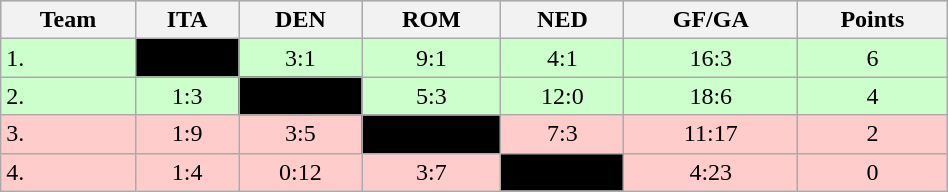<table class="wikitable" bgcolor="#EFEFFF" width="50%">
<tr bgcolor="#BCD2EE">
<th>Team</th>
<th>ITA</th>
<th>DEN</th>
<th>ROM</th>
<th>NED</th>
<th>GF/GA</th>
<th>Points</th>
</tr>
<tr bgcolor="#ccffcc" align="center">
<td align="left">1. </td>
<td style="background:#000000;"></td>
<td>3:1</td>
<td>9:1</td>
<td>4:1</td>
<td>16:3</td>
<td>6</td>
</tr>
<tr bgcolor="#ccffcc" align="center">
<td align="left">2. </td>
<td>1:3</td>
<td style="background:#000000;"></td>
<td>5:3</td>
<td>12:0</td>
<td>18:6</td>
<td>4</td>
</tr>
<tr bgcolor="#ffcccc" align="center">
<td align="left">3. </td>
<td>1:9</td>
<td>3:5</td>
<td style="background:#000000;"></td>
<td>7:3</td>
<td>11:17</td>
<td>2</td>
</tr>
<tr bgcolor="#ffcccc" align="center">
<td align="left">4. </td>
<td>1:4</td>
<td>0:12</td>
<td>3:7</td>
<td style="background:#000000;"></td>
<td>4:23</td>
<td>0</td>
</tr>
</table>
